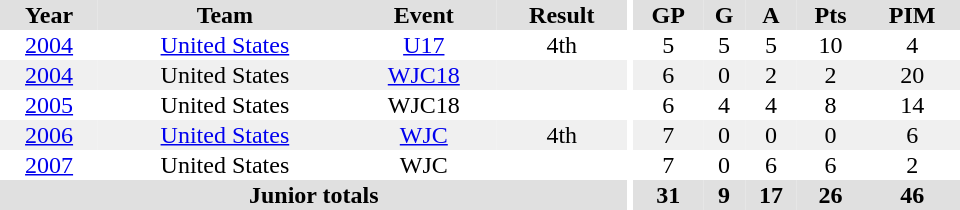<table border="0" cellpadding="1" cellspacing="0" ID="Table3" style="text-align:center; width:40em;">
<tr bgcolor="#e0e0e0">
<th>Year</th>
<th>Team</th>
<th>Event</th>
<th>Result</th>
<th rowspan="99" bgcolor="#ffffff"></th>
<th>GP</th>
<th>G</th>
<th>A</th>
<th>Pts</th>
<th>PIM</th>
</tr>
<tr>
<td><a href='#'>2004</a></td>
<td><a href='#'>United States</a></td>
<td><a href='#'>U17</a></td>
<td>4th</td>
<td>5</td>
<td>5</td>
<td>5</td>
<td>10</td>
<td>4</td>
</tr>
<tr bgcolor="#f0f0f0">
<td><a href='#'>2004</a></td>
<td>United States</td>
<td><a href='#'>WJC18</a></td>
<td></td>
<td>6</td>
<td>0</td>
<td>2</td>
<td>2</td>
<td>20</td>
</tr>
<tr>
<td><a href='#'>2005</a></td>
<td>United States</td>
<td>WJC18</td>
<td></td>
<td>6</td>
<td>4</td>
<td>4</td>
<td>8</td>
<td>14</td>
</tr>
<tr bgcolor="#f0f0f0">
<td><a href='#'>2006</a></td>
<td><a href='#'>United States</a></td>
<td><a href='#'>WJC</a></td>
<td>4th</td>
<td>7</td>
<td>0</td>
<td>0</td>
<td>0</td>
<td>6</td>
</tr>
<tr>
<td><a href='#'>2007</a></td>
<td>United States</td>
<td>WJC</td>
<td></td>
<td>7</td>
<td>0</td>
<td>6</td>
<td>6</td>
<td>2</td>
</tr>
<tr bgcolor="#e0e0e0">
<th colspan="4">Junior totals</th>
<th>31</th>
<th>9</th>
<th>17</th>
<th>26</th>
<th>46</th>
</tr>
</table>
